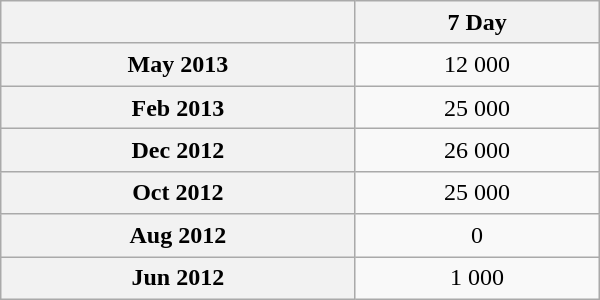<table class="wikitable sortable" style="text-align:center; width:400px; height:200px;">
<tr>
<th></th>
<th>7 Day</th>
</tr>
<tr>
<th scope="row">May 2013</th>
<td>12 000</td>
</tr>
<tr>
<th scope="row">Feb 2013</th>
<td>25 000</td>
</tr>
<tr>
<th scope="row">Dec 2012</th>
<td>26 000</td>
</tr>
<tr>
<th scope="row">Oct 2012</th>
<td>25 000</td>
</tr>
<tr>
<th scope="row">Aug 2012</th>
<td>0</td>
</tr>
<tr>
<th scope="row">Jun 2012</th>
<td>1 000</td>
</tr>
</table>
